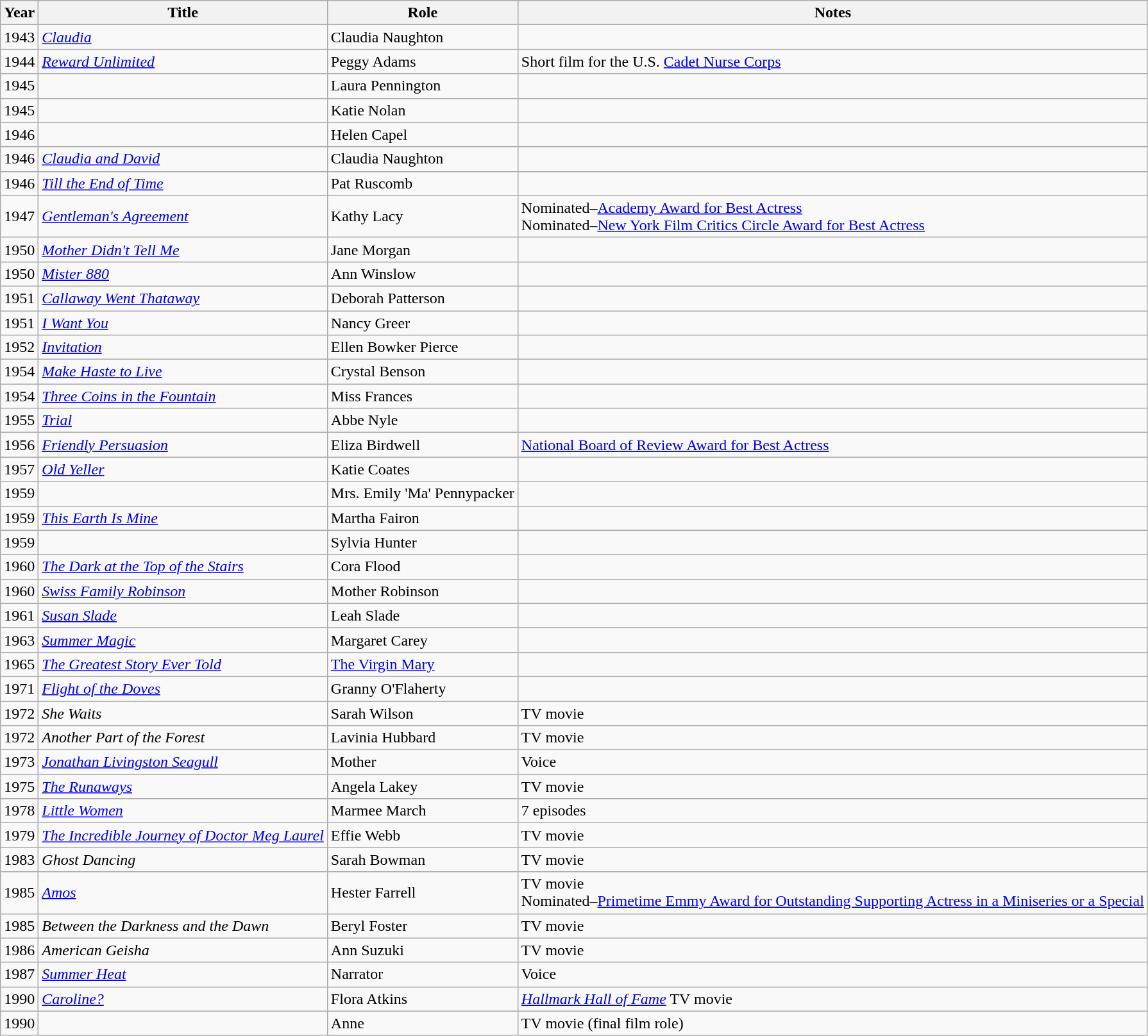<table class="wikitable sortable">
<tr>
<th>Year</th>
<th>Title</th>
<th>Role</th>
<th class="unsortable">Notes</th>
</tr>
<tr>
<td>1943</td>
<td><em><a href='#'>Claudia</a></em></td>
<td>Claudia Naughton</td>
<td></td>
</tr>
<tr>
<td>1944</td>
<td><em><a href='#'>Reward Unlimited</a></em></td>
<td>Peggy Adams</td>
<td>Short film for the U.S. <a href='#'>Cadet Nurse Corps</a></td>
</tr>
<tr>
<td>1945</td>
<td><em></em></td>
<td>Laura Pennington</td>
<td></td>
</tr>
<tr>
<td>1945</td>
<td><em></em></td>
<td>Katie Nolan</td>
<td></td>
</tr>
<tr>
<td>1946</td>
<td><em></em></td>
<td>Helen Capel</td>
<td></td>
</tr>
<tr>
<td>1946</td>
<td><em><a href='#'>Claudia and David</a></em></td>
<td>Claudia Naughton</td>
<td></td>
</tr>
<tr>
<td>1946</td>
<td><em><a href='#'>Till the End of Time</a></em></td>
<td>Pat Ruscomb</td>
<td></td>
</tr>
<tr>
<td>1947</td>
<td><em><a href='#'>Gentleman's Agreement</a></em></td>
<td>Kathy Lacy</td>
<td>Nominated–<a href='#'>Academy Award for Best Actress</a><br>Nominated–<a href='#'>New York Film Critics Circle Award for Best Actress</a></td>
</tr>
<tr>
<td>1950</td>
<td><em><a href='#'>Mother Didn't Tell Me</a></em></td>
<td>Jane Morgan</td>
<td></td>
</tr>
<tr>
<td>1950</td>
<td><em><a href='#'>Mister 880</a></em></td>
<td>Ann Winslow</td>
<td></td>
</tr>
<tr>
<td>1951</td>
<td><em><a href='#'>Callaway Went Thataway</a></em></td>
<td>Deborah Patterson</td>
<td></td>
</tr>
<tr>
<td>1951</td>
<td><em><a href='#'>I Want You</a></em></td>
<td>Nancy Greer</td>
<td></td>
</tr>
<tr>
<td>1952</td>
<td><em><a href='#'>Invitation</a></em></td>
<td>Ellen Bowker Pierce</td>
<td></td>
</tr>
<tr>
<td>1954</td>
<td><em><a href='#'>Make Haste to Live</a></em></td>
<td>Crystal Benson</td>
<td></td>
</tr>
<tr>
<td>1954</td>
<td><em><a href='#'>Three Coins in the Fountain</a></em></td>
<td>Miss Frances</td>
<td></td>
</tr>
<tr>
<td>1955</td>
<td><em><a href='#'>Trial</a></em></td>
<td>Abbe Nyle</td>
<td></td>
</tr>
<tr>
<td>1956</td>
<td><em><a href='#'>Friendly Persuasion</a></em></td>
<td>Eliza Birdwell</td>
<td><a href='#'>National Board of Review Award for Best Actress</a></td>
</tr>
<tr>
<td>1957</td>
<td><em><a href='#'>Old Yeller</a></em></td>
<td>Katie Coates</td>
<td></td>
</tr>
<tr>
<td>1959</td>
<td><em></em></td>
<td>Mrs. Emily 'Ma' Pennypacker</td>
<td></td>
</tr>
<tr>
<td>1959</td>
<td><em><a href='#'>This Earth Is Mine</a></em></td>
<td>Martha Fairon</td>
<td></td>
</tr>
<tr>
<td>1959</td>
<td><em></em></td>
<td>Sylvia Hunter</td>
<td></td>
</tr>
<tr>
<td>1960</td>
<td><em><a href='#'>The Dark at the Top of the Stairs</a></em></td>
<td>Cora Flood</td>
<td></td>
</tr>
<tr>
<td>1960</td>
<td><em><a href='#'>Swiss Family Robinson</a></em></td>
<td>Mother Robinson</td>
<td></td>
</tr>
<tr>
<td>1961</td>
<td><em><a href='#'>Susan Slade</a></em></td>
<td>Leah Slade</td>
<td></td>
</tr>
<tr>
<td>1963</td>
<td><em><a href='#'>Summer Magic</a></em></td>
<td>Margaret Carey</td>
<td></td>
</tr>
<tr>
<td>1965</td>
<td><em><a href='#'>The Greatest Story Ever Told</a></em></td>
<td><a href='#'>The Virgin Mary</a></td>
<td></td>
</tr>
<tr>
<td>1971</td>
<td><em><a href='#'>Flight of the Doves</a></em></td>
<td>Granny O'Flaherty</td>
<td></td>
</tr>
<tr>
<td>1972</td>
<td><em>She Waits</em></td>
<td>Sarah Wilson</td>
<td>TV movie</td>
</tr>
<tr>
<td>1972</td>
<td><em>Another Part of the Forest</em></td>
<td>Lavinia Hubbard</td>
<td>TV movie</td>
</tr>
<tr>
<td>1973</td>
<td><em><a href='#'>Jonathan Livingston Seagull</a></em></td>
<td>Mother</td>
<td>Voice</td>
</tr>
<tr>
<td>1975</td>
<td><em><a href='#'>The Runaways</a></em></td>
<td>Angela Lakey</td>
<td>TV movie</td>
</tr>
<tr>
<td>1978</td>
<td><em><a href='#'>Little Women</a></em></td>
<td>Marmee March</td>
<td>7 episodes</td>
</tr>
<tr>
<td>1979</td>
<td><em><a href='#'>The Incredible Journey of Doctor Meg Laurel</a></em></td>
<td>Effie Webb</td>
<td>TV movie</td>
</tr>
<tr>
<td>1983</td>
<td><em>Ghost Dancing</em></td>
<td>Sarah Bowman</td>
<td>TV movie</td>
</tr>
<tr>
<td>1985</td>
<td><em><a href='#'>Amos</a></em></td>
<td>Hester Farrell</td>
<td>TV movie <br> Nominated–<a href='#'>Primetime Emmy Award for Outstanding Supporting Actress in a Miniseries or a Special</a></td>
</tr>
<tr>
<td>1985</td>
<td><em>Between the Darkness and the Dawn</em></td>
<td>Beryl Foster</td>
<td>TV movie</td>
</tr>
<tr>
<td>1986</td>
<td><em>American Geisha</em></td>
<td>Ann Suzuki</td>
<td>TV movie</td>
</tr>
<tr>
<td>1987</td>
<td><em><a href='#'>Summer Heat</a></em></td>
<td>Narrator</td>
<td>Voice</td>
</tr>
<tr>
<td>1990</td>
<td><em><a href='#'>Caroline?</a></em></td>
<td>Flora Atkins</td>
<td><em><a href='#'>Hallmark Hall of Fame</a></em> TV movie</td>
</tr>
<tr>
<td>1990</td>
<td><em></em></td>
<td>Anne</td>
<td>TV movie (final film role)</td>
</tr>
</table>
